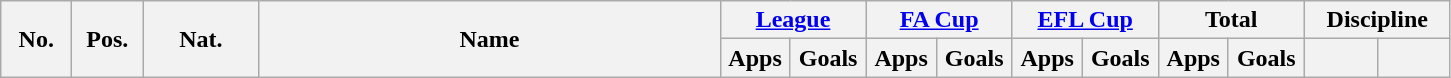<table class="wikitable plainrowheaders sortable" style="text-align:center">
<tr>
<th rowspan="2" width="40">No.</th>
<th rowspan="2" width="40">Pos.</th>
<th rowspan="2" width="70">Nat.</th>
<th rowspan="2" width="300" scope="col">Name</th>
<th colspan="2" width="90"><a href='#'>League</a></th>
<th colspan="2" width="90"><a href='#'>FA Cup</a></th>
<th colspan="2" width="90"><a href='#'>EFL Cup</a></th>
<th colspan="2" width="90">Total</th>
<th colspan="2" width="90">Discipline</th>
</tr>
<tr>
<th scope="col">Apps</th>
<th scope="col">Goals</th>
<th scope="col">Apps</th>
<th scope="col">Goals</th>
<th scope="col">Apps</th>
<th scope="col">Goals</th>
<th scope="col">Apps</th>
<th scope="col">Goals</th>
<th scope="col"></th>
<th scope="col"></th>
</tr>
</table>
